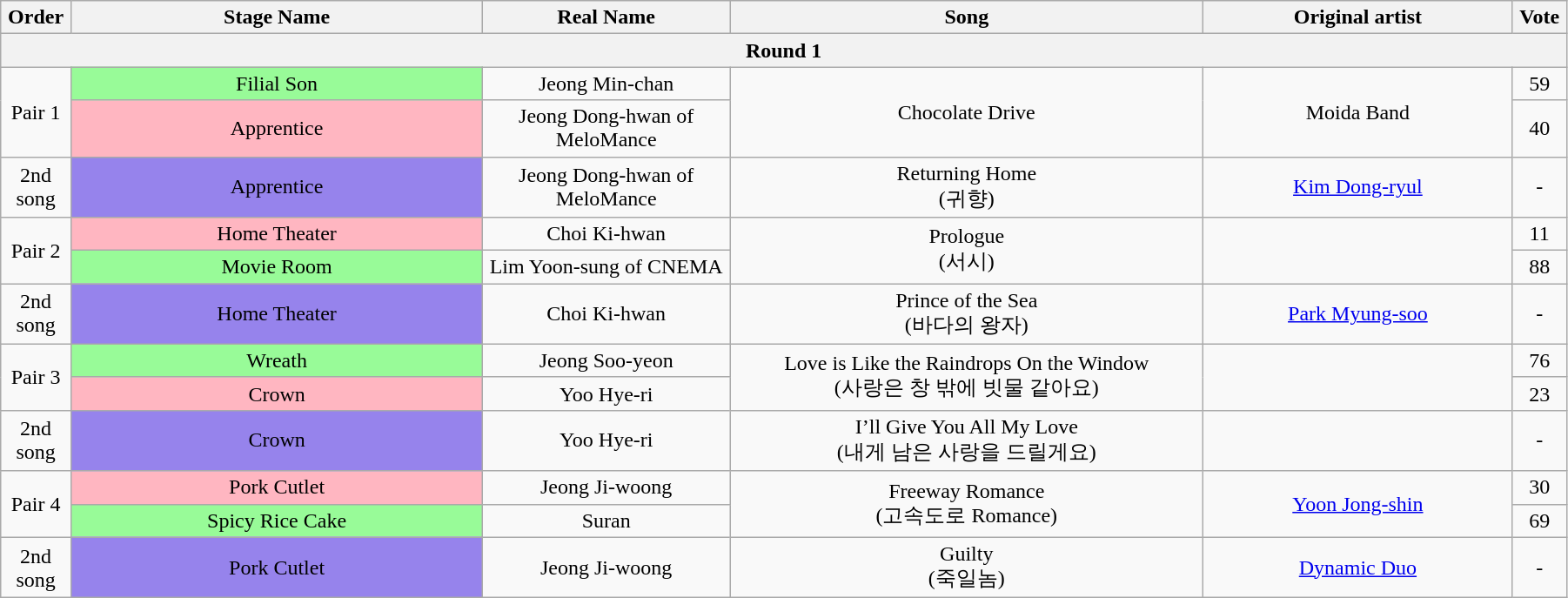<table class="wikitable" style="text-align:center; width:95%;">
<tr>
<th style="width:1%;">Order</th>
<th style="width:20%;">Stage Name</th>
<th style="width:12%;">Real Name</th>
<th style="width:23%;">Song</th>
<th style="width:15%;">Original artist</th>
<th style="width:1%;">Vote</th>
</tr>
<tr>
<th colspan=6>Round 1</th>
</tr>
<tr>
<td rowspan=2>Pair 1</td>
<td bgcolor="palegreen">Filial Son</td>
<td>Jeong Min-chan</td>
<td rowspan=2>Chocolate Drive</td>
<td rowspan=2>Moida Band</td>
<td>59</td>
</tr>
<tr>
<td bgcolor="lightpink">Apprentice</td>
<td>Jeong Dong-hwan of MeloMance</td>
<td>40</td>
</tr>
<tr>
<td>2nd song</td>
<td bgcolor="#9683EC">Apprentice</td>
<td>Jeong Dong-hwan of MeloMance</td>
<td>Returning Home<br>(귀향)</td>
<td><a href='#'>Kim Dong-ryul</a></td>
<td>-</td>
</tr>
<tr>
<td rowspan=2>Pair 2</td>
<td bgcolor="lightpink">Home Theater</td>
<td>Choi Ki-hwan</td>
<td rowspan=2>Prologue<br>(서시)</td>
<td rowspan=2></td>
<td>11</td>
</tr>
<tr>
<td bgcolor="palegreen">Movie Room</td>
<td>Lim Yoon-sung of CNEMA</td>
<td>88</td>
</tr>
<tr>
<td>2nd song</td>
<td bgcolor="#9683EC">Home Theater</td>
<td>Choi Ki-hwan</td>
<td>Prince of the Sea<br>(바다의 왕자)</td>
<td><a href='#'>Park Myung-soo</a></td>
<td>-</td>
</tr>
<tr>
<td rowspan=2>Pair 3</td>
<td bgcolor="palegreen">Wreath</td>
<td>Jeong Soo-yeon</td>
<td rowspan=2>Love is Like the Raindrops On the Window<br>(사랑은 창 밖에 빗물 같아요)</td>
<td rowspan=2></td>
<td>76</td>
</tr>
<tr>
<td bgcolor="lightpink">Crown</td>
<td>Yoo Hye-ri</td>
<td>23</td>
</tr>
<tr>
<td>2nd song</td>
<td bgcolor="#9683EC">Crown</td>
<td>Yoo Hye-ri</td>
<td>I’ll Give You All My Love<br>(내게 남은 사랑을 드릴게요)</td>
<td></td>
<td>-</td>
</tr>
<tr>
<td rowspan=2>Pair 4</td>
<td bgcolor="lightpink">Pork Cutlet</td>
<td>Jeong Ji-woong</td>
<td rowspan=2>Freeway Romance<br>(고속도로 Romance)</td>
<td rowspan=2><a href='#'>Yoon Jong-shin</a></td>
<td>30</td>
</tr>
<tr>
<td bgcolor="palegreen">Spicy Rice Cake</td>
<td>Suran</td>
<td>69</td>
</tr>
<tr>
<td>2nd song</td>
<td bgcolor="#9683EC">Pork Cutlet</td>
<td>Jeong Ji-woong</td>
<td>Guilty<br>(죽일놈)</td>
<td><a href='#'>Dynamic Duo</a></td>
<td>-</td>
</tr>
</table>
